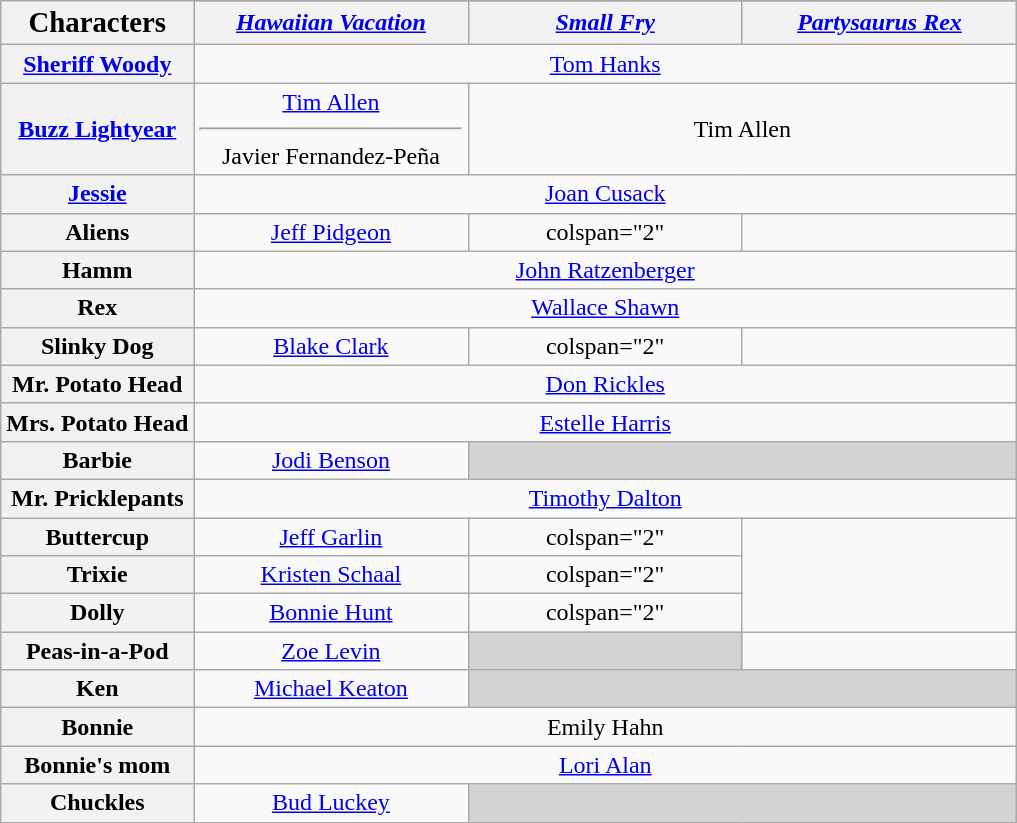<table class="wikitable" style="text-align:center; ">
<tr>
<th rowspan="2" style="width:19%;"><big>Characters</big></th>
</tr>
<tr>
<th style="width:27%;"><em><a href='#'>Hawaiian Vacation</a></em></th>
<th style="width:27%;"><em><a href='#'>Small Fry</a></em></th>
<th style="width:27%;"><em><a href='#'>Partysaurus Rex</a></em></th>
</tr>
<tr>
<th><a href='#'>Sheriff Woody</a></th>
<td colspan="3"><a href='#'>Tom Hanks</a></td>
</tr>
<tr>
<th><a href='#'>Buzz Lightyear</a></th>
<td><a href='#'>Tim Allen</a><hr>Javier Fernandez-Peña <br></td>
<td colspan="2">Tim Allen</td>
</tr>
<tr>
<th><a href='#'>Jessie</a></th>
<td colspan="3"><a href='#'>Joan Cusack</a></td>
</tr>
<tr>
<th>Aliens</th>
<td><a href='#'>Jeff Pidgeon</a></td>
<td>colspan="2" </td>
</tr>
<tr>
<th>Hamm</th>
<td colspan="3"><a href='#'>John Ratzenberger</a></td>
</tr>
<tr>
<th>Rex</th>
<td colspan="3"><a href='#'>Wallace Shawn</a></td>
</tr>
<tr>
<th>Slinky Dog</th>
<td><a href='#'>Blake Clark</a></td>
<td>colspan="2" </td>
</tr>
<tr>
<th>Mr. Potato Head</th>
<td colspan="3"><a href='#'>Don Rickles</a></td>
</tr>
<tr>
<th>Mrs. Potato Head</th>
<td colspan="3"><a href='#'>Estelle Harris</a></td>
</tr>
<tr>
<th>Barbie</th>
<td><a href='#'>Jodi Benson</a></td>
<td colspan="2" style="background:lightgrey;"></td>
</tr>
<tr>
<th>Mr. Pricklepants</th>
<td colspan="3"><a href='#'>Timothy Dalton</a></td>
</tr>
<tr>
<th>Buttercup</th>
<td><a href='#'>Jeff Garlin</a></td>
<td>colspan="2" </td>
</tr>
<tr>
<th>Trixie</th>
<td><a href='#'>Kristen Schaal</a></td>
<td>colspan="2" </td>
</tr>
<tr>
<th>Dolly</th>
<td><a href='#'>Bonnie Hunt</a></td>
<td>colspan="2" </td>
</tr>
<tr>
<th>Peas-in-a-Pod</th>
<td><a href='#'>Zoe Levin</a></td>
<td colspan="1" style="background:lightgrey;"></td>
<td></td>
</tr>
<tr>
<th>Ken</th>
<td><a href='#'>Michael Keaton</a></td>
<td colspan="2" style="background:lightgrey;"></td>
</tr>
<tr>
<th>Bonnie</th>
<td colspan="3">Emily Hahn</td>
</tr>
<tr>
<th>Bonnie's mom</th>
<td colspan="3"><a href='#'>Lori Alan</a></td>
</tr>
<tr>
<th>Chuckles</th>
<td><a href='#'>Bud Luckey</a></td>
<td colspan="2" style="background:lightgrey;"></td>
</tr>
</table>
